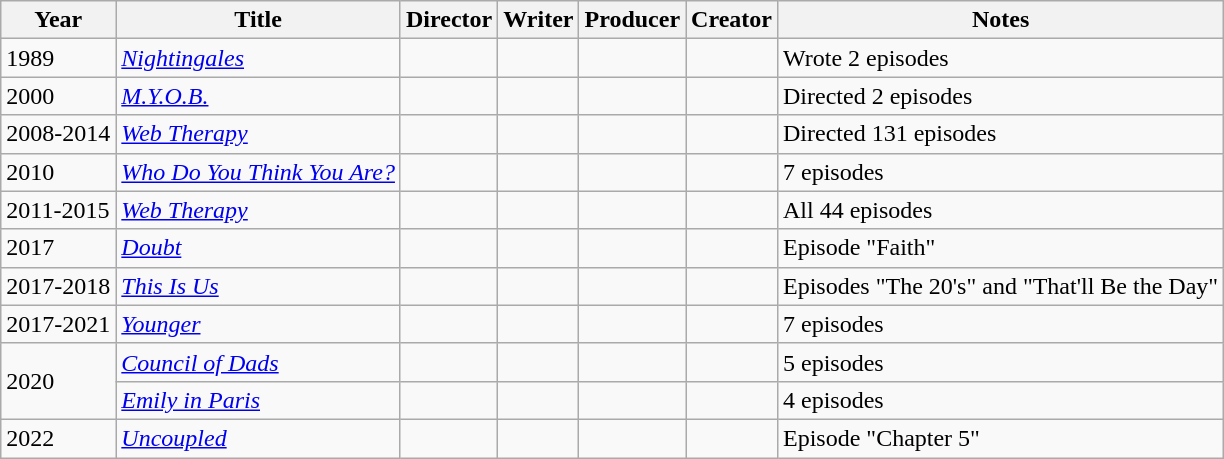<table class="wikitable">
<tr>
<th>Year</th>
<th>Title</th>
<th>Director</th>
<th>Writer</th>
<th>Producer</th>
<th>Creator</th>
<th>Notes</th>
</tr>
<tr>
<td>1989</td>
<td><em><a href='#'>Nightingales</a></em></td>
<td></td>
<td></td>
<td></td>
<td></td>
<td>Wrote 2 episodes</td>
</tr>
<tr>
<td>2000</td>
<td><em><a href='#'>M.Y.O.B.</a></em></td>
<td></td>
<td></td>
<td></td>
<td></td>
<td>Directed 2 episodes</td>
</tr>
<tr>
<td>2008-2014</td>
<td><em><a href='#'>Web Therapy</a></em></td>
<td></td>
<td></td>
<td></td>
<td></td>
<td>Directed 131 episodes</td>
</tr>
<tr>
<td>2010</td>
<td><em><a href='#'>Who Do You Think You Are?</a></em></td>
<td></td>
<td></td>
<td></td>
<td></td>
<td>7 episodes</td>
</tr>
<tr>
<td>2011-2015</td>
<td><em><a href='#'>Web Therapy</a></em></td>
<td></td>
<td></td>
<td></td>
<td></td>
<td>All 44 episodes</td>
</tr>
<tr>
<td>2017</td>
<td><em><a href='#'>Doubt</a></em></td>
<td></td>
<td></td>
<td></td>
<td></td>
<td>Episode "Faith"</td>
</tr>
<tr>
<td>2017-2018</td>
<td><em><a href='#'>This Is Us</a></em></td>
<td></td>
<td></td>
<td></td>
<td></td>
<td>Episodes "The 20's" and "That'll Be the Day"</td>
</tr>
<tr>
<td>2017-2021</td>
<td><em><a href='#'>Younger</a></em></td>
<td></td>
<td></td>
<td></td>
<td></td>
<td>7 episodes</td>
</tr>
<tr>
<td rowspan=2>2020</td>
<td><em><a href='#'>Council of Dads</a></em></td>
<td></td>
<td></td>
<td></td>
<td></td>
<td>5 episodes</td>
</tr>
<tr>
<td><em><a href='#'>Emily in Paris</a></em></td>
<td></td>
<td></td>
<td></td>
<td></td>
<td>4 episodes</td>
</tr>
<tr>
<td>2022</td>
<td><em><a href='#'>Uncoupled</a></em></td>
<td></td>
<td></td>
<td></td>
<td></td>
<td>Episode "Chapter 5"</td>
</tr>
</table>
